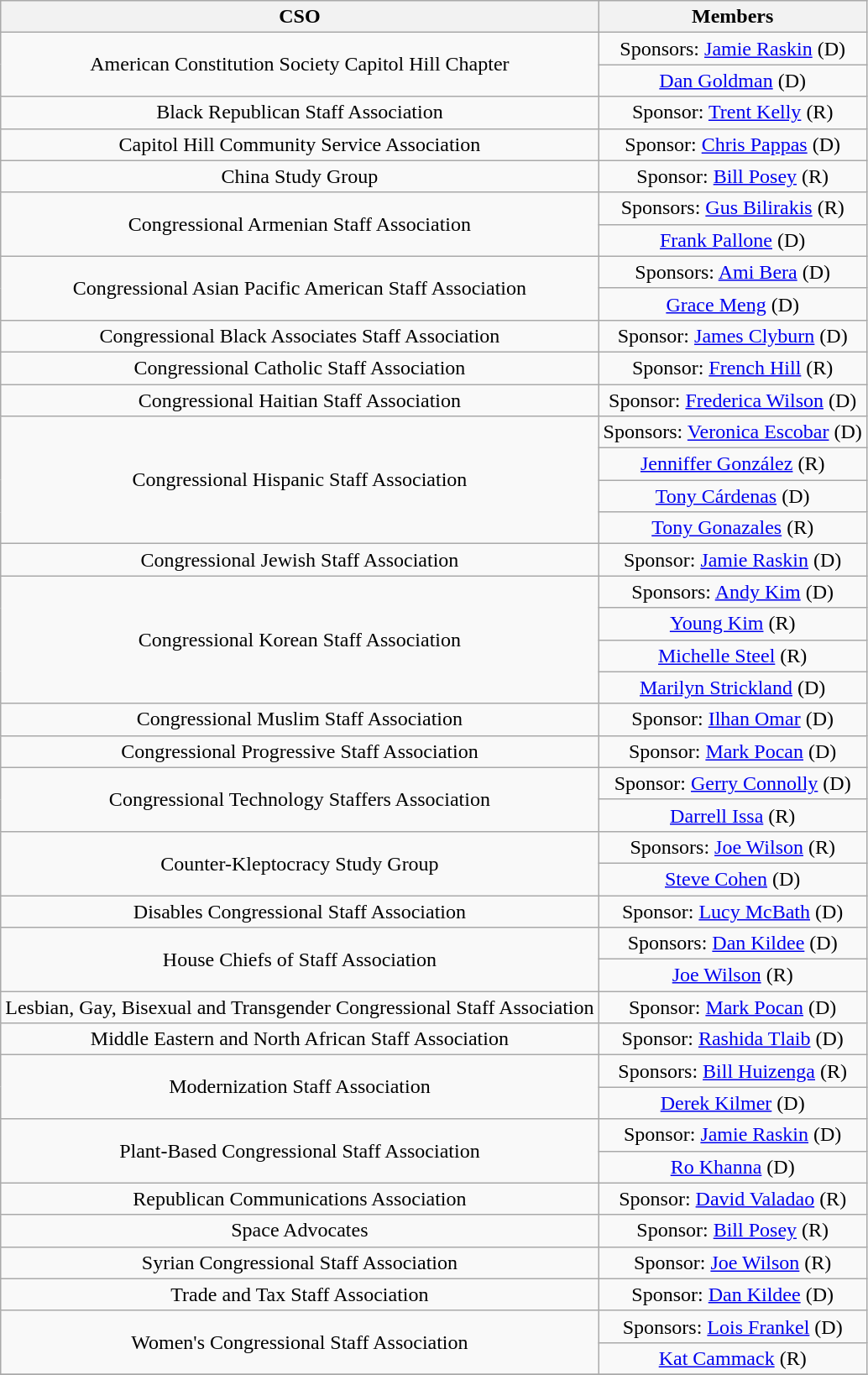<table class=wikitable style="text-align: center; margin-left: 50px;">
<tr>
<th>CSO</th>
<th>Members</th>
</tr>
<tr>
<td rowspan=2>American Constitution Society Capitol Hill Chapter</td>
<td>Sponsors: <a href='#'>Jamie Raskin</a> (D)</td>
</tr>
<tr>
<td><a href='#'>Dan Goldman</a> (D)</td>
</tr>
<tr>
<td rowspan=1>Black Republican Staff Association</td>
<td>Sponsor: <a href='#'>Trent Kelly</a> (R)</td>
</tr>
<tr>
<td rowspan=1>Capitol Hill Community Service Association</td>
<td>Sponsor: <a href='#'>Chris Pappas</a> (D)</td>
</tr>
<tr>
<td rowspan=1>China Study Group</td>
<td>Sponsor: <a href='#'>Bill Posey</a> (R)</td>
</tr>
<tr>
<td rowspan=2>Congressional Armenian Staff Association</td>
<td>Sponsors: <a href='#'>Gus Bilirakis</a> (R)</td>
</tr>
<tr>
<td><a href='#'>Frank Pallone</a> (D)</td>
</tr>
<tr>
<td rowspan=2>Congressional Asian Pacific American Staff Association</td>
<td>Sponsors: <a href='#'>Ami Bera</a> (D)</td>
</tr>
<tr>
<td><a href='#'>Grace Meng</a> (D)</td>
</tr>
<tr>
<td rowspan=1>Congressional Black Associates Staff Association</td>
<td>Sponsor: <a href='#'>James Clyburn</a> (D)</td>
</tr>
<tr>
<td rowspan=1>Congressional Catholic Staff Association</td>
<td>Sponsor: <a href='#'>French Hill</a> (R)</td>
</tr>
<tr>
<td rowspan=1>Congressional Haitian Staff Association</td>
<td>Sponsor: <a href='#'>Frederica Wilson</a> (D)</td>
</tr>
<tr>
<td rowspan=4>Congressional Hispanic Staff Association</td>
<td>Sponsors: <a href='#'>Veronica Escobar</a> (D)</td>
</tr>
<tr>
<td><a href='#'>Jenniffer González</a> (R)</td>
</tr>
<tr>
<td><a href='#'>Tony Cárdenas</a> (D)</td>
</tr>
<tr>
<td><a href='#'>Tony Gonazales</a> (R)</td>
</tr>
<tr>
<td rowspan=1>Congressional Jewish Staff Association</td>
<td>Sponsor: <a href='#'>Jamie Raskin</a> (D)</td>
</tr>
<tr>
<td rowspan=4>Congressional Korean Staff Association</td>
<td>Sponsors: <a href='#'>Andy Kim</a> (D)</td>
</tr>
<tr>
<td><a href='#'>Young Kim</a> (R)</td>
</tr>
<tr>
<td><a href='#'>Michelle Steel</a> (R)</td>
</tr>
<tr>
<td><a href='#'>Marilyn Strickland</a> (D)</td>
</tr>
<tr>
<td rowspan=1>Congressional Muslim Staff Association</td>
<td>Sponsor: <a href='#'>Ilhan Omar</a> (D)</td>
</tr>
<tr>
<td rowspan=1>Congressional Progressive Staff Association</td>
<td>Sponsor: <a href='#'>Mark Pocan</a> (D)</td>
</tr>
<tr>
<td rowspan=2>Congressional Technology Staffers Association</td>
<td>Sponsor: <a href='#'>Gerry Connolly</a> (D)</td>
</tr>
<tr>
<td><a href='#'>Darrell Issa</a> (R)</td>
</tr>
<tr>
<td rowspan=2>Counter-Kleptocracy Study Group</td>
<td>Sponsors: <a href='#'>Joe Wilson</a> (R)</td>
</tr>
<tr>
<td><a href='#'>Steve Cohen</a> (D)</td>
</tr>
<tr>
<td rowspan=1>Disables Congressional Staff Association</td>
<td>Sponsor: <a href='#'>Lucy McBath</a> (D)</td>
</tr>
<tr>
<td rowspan=2>House Chiefs of Staff Association</td>
<td>Sponsors: <a href='#'>Dan Kildee</a> (D)</td>
</tr>
<tr>
<td><a href='#'>Joe Wilson</a> (R)</td>
</tr>
<tr>
<td rowspan=1>Lesbian, Gay, Bisexual and Transgender Congressional Staff Association</td>
<td>Sponsor: <a href='#'>Mark Pocan</a> (D)</td>
</tr>
<tr>
<td rowspan=1>Middle Eastern and North African Staff Association</td>
<td>Sponsor: <a href='#'>Rashida Tlaib</a> (D)</td>
</tr>
<tr>
<td rowspan=2>Modernization Staff Association</td>
<td>Sponsors: <a href='#'>Bill Huizenga</a> (R)</td>
</tr>
<tr>
<td><a href='#'>Derek Kilmer</a> (D)</td>
</tr>
<tr>
<td rowspan=2>Plant-Based Congressional Staff Association</td>
<td>Sponsor: <a href='#'>Jamie Raskin</a> (D)</td>
</tr>
<tr>
<td><a href='#'>Ro Khanna</a> (D)</td>
</tr>
<tr>
<td rowspan=1>Republican Communications Association</td>
<td>Sponsor: <a href='#'>David Valadao</a> (R)</td>
</tr>
<tr>
<td rowspan=1>Space Advocates</td>
<td>Sponsor: <a href='#'>Bill Posey</a> (R)</td>
</tr>
<tr>
<td rowspan=1>Syrian Congressional Staff Association</td>
<td>Sponsor: <a href='#'>Joe Wilson</a> (R)</td>
</tr>
<tr>
<td rowspan=1>Trade and Tax Staff Association</td>
<td>Sponsor: <a href='#'>Dan Kildee</a> (D)</td>
</tr>
<tr>
<td rowspan=2>Women's Congressional Staff Association</td>
<td>Sponsors: <a href='#'>Lois Frankel</a> (D)</td>
</tr>
<tr>
<td><a href='#'>Kat Cammack</a> (R)</td>
</tr>
<tr>
</tr>
</table>
